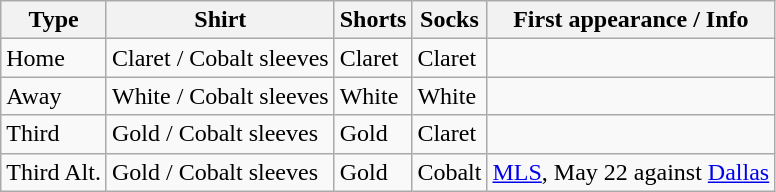<table class="wikitable">
<tr>
<th>Type</th>
<th>Shirt</th>
<th>Shorts</th>
<th>Socks</th>
<th>First appearance / Info</th>
</tr>
<tr>
<td>Home</td>
<td>Claret / Cobalt sleeves</td>
<td>Claret</td>
<td>Claret</td>
<td></td>
</tr>
<tr>
<td>Away</td>
<td>White / Cobalt sleeves</td>
<td>White</td>
<td>White</td>
<td></td>
</tr>
<tr>
<td>Third</td>
<td>Gold / Cobalt sleeves</td>
<td>Gold</td>
<td>Claret</td>
<td></td>
</tr>
<tr>
<td>Third Alt.</td>
<td>Gold / Cobalt sleeves</td>
<td>Gold</td>
<td>Cobalt</td>
<td><a href='#'>MLS</a>, May 22 against <a href='#'>Dallas</a></td>
</tr>
</table>
